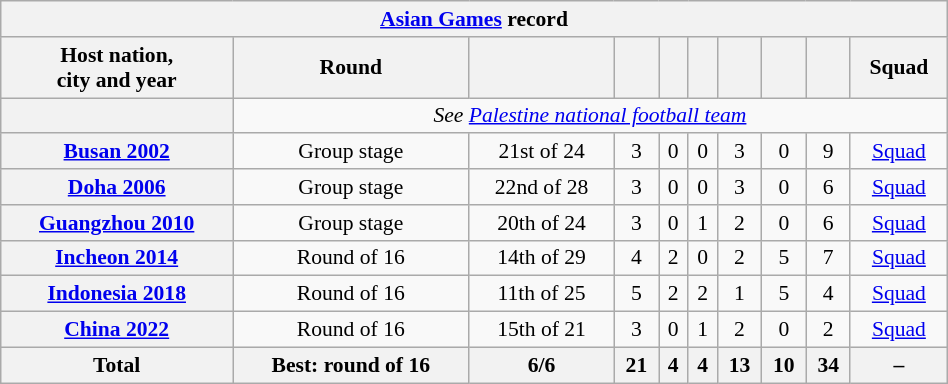<table class="wikitable plainrowheaders" style="min-width:50%; font-size:90%; text-align:center;">
<tr>
<th colspan=10 style="width:80px;"><a href='#'>Asian Games</a> record</th>
</tr>
<tr>
<th scope="col">Host nation,<br>city and year</th>
<th scope="col">Round</th>
<th scope="col"></th>
<th scope="col"></th>
<th scope="col"></th>
<th scope="col"></th>
<th scope="col"></th>
<th scope="col"></th>
<th scope="col"></th>
<th scope="col">Squad</th>
</tr>
<tr>
<th scope="row"></th>
<td colspan="9"><em>See <a href='#'>Palestine national football team</a></em></td>
</tr>
<tr>
<th scope="row"> <a href='#'>Busan 2002</a></th>
<td>Group stage</td>
<td>21st of 24</td>
<td>3</td>
<td>0</td>
<td>0</td>
<td>3</td>
<td>0</td>
<td>9</td>
<td><a href='#'>Squad</a></td>
</tr>
<tr>
<th scope="row"> <a href='#'>Doha 2006</a></th>
<td>Group stage</td>
<td>22nd of 28</td>
<td>3</td>
<td>0</td>
<td>0</td>
<td>3</td>
<td>0</td>
<td>6</td>
<td><a href='#'>Squad</a></td>
</tr>
<tr>
<th scope="row"> <a href='#'>Guangzhou 2010</a></th>
<td>Group stage</td>
<td>20th of 24</td>
<td>3</td>
<td>0</td>
<td>1</td>
<td>2</td>
<td>0</td>
<td>6</td>
<td><a href='#'>Squad</a></td>
</tr>
<tr>
<th scope="row"> <a href='#'>Incheon 2014</a></th>
<td>Round of 16</td>
<td>14th of 29</td>
<td>4</td>
<td>2</td>
<td>0</td>
<td>2</td>
<td>5</td>
<td>7</td>
<td><a href='#'>Squad</a></td>
</tr>
<tr>
<th scope="row"> <a href='#'>Indonesia 2018</a></th>
<td>Round of 16</td>
<td>11th of 25</td>
<td>5</td>
<td>2</td>
<td>2</td>
<td>1</td>
<td>5</td>
<td>4</td>
<td><a href='#'>Squad</a></td>
</tr>
<tr>
<th scope="row"> <a href='#'>China 2022</a></th>
<td>Round of 16</td>
<td>15th of 21</td>
<td>3</td>
<td>0</td>
<td>1</td>
<td>2</td>
<td>0</td>
<td>2</td>
<td><a href='#'>Squad</a></td>
</tr>
<tr>
<th>Total</th>
<th>Best: round of 16</th>
<th>6/6</th>
<th>21</th>
<th>4</th>
<th>4</th>
<th>13</th>
<th>10</th>
<th>34</th>
<th>–</th>
</tr>
</table>
